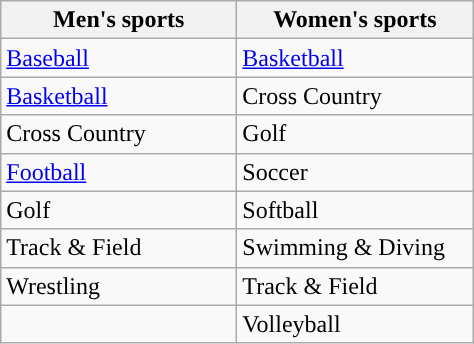<table class="wikitable"; style= "text-align: ">
<tr>
<th width=150px>Men's sports</th>
<th width=150px>Women's sports</th>
</tr>
<tr>
<td><a href='#'>Baseball</a></td>
<td><a href='#'>Basketball</a></td>
</tr>
<tr>
<td><a href='#'>Basketball</a></td>
<td>Cross Country</td>
</tr>
<tr>
<td>Cross Country</td>
<td>Golf</td>
</tr>
<tr>
<td><a href='#'>Football</a></td>
<td>Soccer</td>
</tr>
<tr>
<td>Golf</td>
<td>Softball</td>
</tr>
<tr>
<td>Track & Field</td>
<td>Swimming & Diving</td>
</tr>
<tr>
<td>Wrestling</td>
<td>Track & Field</td>
</tr>
<tr>
<td></td>
<td>Volleyball</td>
</tr>
</table>
